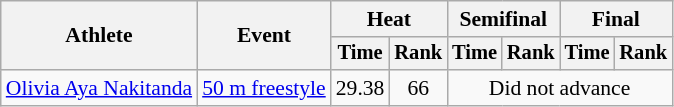<table class=wikitable style="font-size:90%">
<tr>
<th rowspan="2">Athlete</th>
<th rowspan="2">Event</th>
<th colspan="2">Heat</th>
<th colspan="2">Semifinal</th>
<th colspan="2">Final</th>
</tr>
<tr style="font-size:95%">
<th>Time</th>
<th>Rank</th>
<th>Time</th>
<th>Rank</th>
<th>Time</th>
<th>Rank</th>
</tr>
<tr align=center>
<td align=left><a href='#'>Olivia Aya Nakitanda</a></td>
<td align=left><a href='#'>50 m freestyle</a></td>
<td>29.38</td>
<td>66</td>
<td colspan=4>Did not advance</td>
</tr>
</table>
